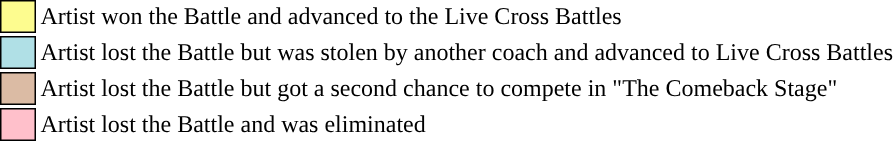<table class="toccolours" style="font-size: 100%; white-space: nowrap;”">
<tr>
<td style="background:#fdfc8f; border:1px solid black;">     </td>
<td>Artist won the Battle and advanced to the Live Cross Battles</td>
</tr>
<tr>
<td style="background:#b0e0e6; border:1px solid black;">     </td>
<td>Artist lost the Battle but was stolen by another coach and advanced to Live Cross Battles</td>
</tr>
<tr>
<td style="background:#dbbba4; border:1px solid black;">     </td>
<td>Artist lost the Battle but got a second chance to compete in "The Comeback Stage"</td>
</tr>
<tr>
<td style="background:pink; border:1px solid black;">     </td>
<td>Artist lost the Battle and was eliminated</td>
</tr>
<tr>
</tr>
</table>
